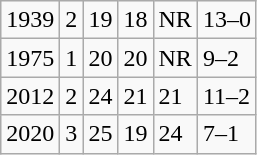<table class="wikitable">
<tr>
<td>1939</td>
<td>2</td>
<td>19</td>
<td>18</td>
<td>NR</td>
<td>13–0</td>
</tr>
<tr>
<td>1975</td>
<td>1</td>
<td>20</td>
<td>20</td>
<td>NR</td>
<td>9–2</td>
</tr>
<tr>
<td>2012</td>
<td>2</td>
<td>24</td>
<td>21</td>
<td>21</td>
<td>11–2</td>
</tr>
<tr>
<td>2020</td>
<td>3</td>
<td>25</td>
<td>19</td>
<td>24</td>
<td>7–1</td>
</tr>
</table>
